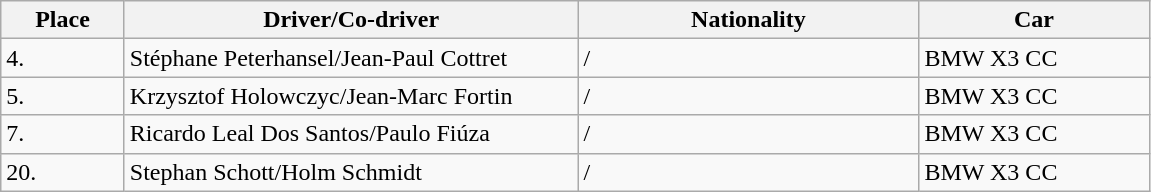<table class="wikitable">
<tr>
<th>Place</th>
<th>Driver/Co-driver</th>
<th>Nationality</th>
<th>Car</th>
</tr>
<tr>
<td style="width:75px;">4.</td>
<td style="width:295px;">Stéphane Peterhansel/Jean-Paul Cottret</td>
<td style="width:220px;"> / </td>
<td style="width:146px;">BMW X3 CC</td>
</tr>
<tr>
<td>5.</td>
<td>Krzysztof Holowczyc/Jean-Marc Fortin</td>
<td> / </td>
<td>BMW X3 CC</td>
</tr>
<tr>
<td>7.</td>
<td>Ricardo Leal Dos Santos/Paulo Fiúza</td>
<td> / </td>
<td>BMW X3 CC</td>
</tr>
<tr>
<td>20.</td>
<td>Stephan Schott/Holm Schmidt</td>
<td> / </td>
<td>BMW X3 CC</td>
</tr>
</table>
